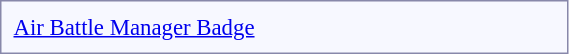<table style="border:1px solid #8888aa; background-color:#f7f8ff; padding:5px; font-size:95%; float: left; margin: 0px 12px 12px 0px; width:30%;">
<tr>
<td align="left"><a href='#'>Air Battle Manager Badge</a></td>
<td align="center"></td>
</tr>
</table>
